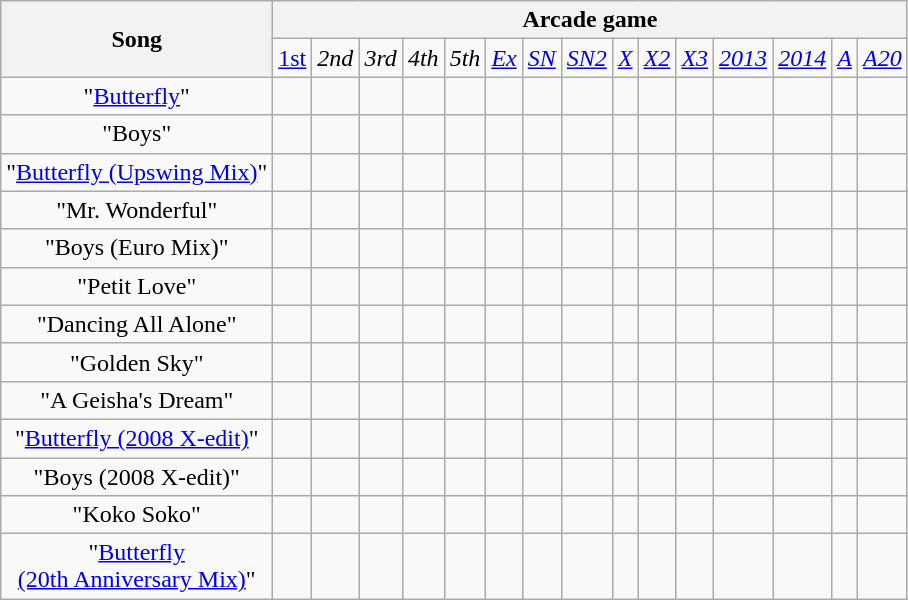<table class="wikitable" style="text-align:center">
<tr>
<th rowspan="2">Song</th>
<th colspan="15">Arcade game</th>
</tr>
<tr>
<td><a href='#'>1st</a></td>
<td><em>2nd</em></td>
<td><em>3rd</em></td>
<td><em>4th</em></td>
<td><em>5th</em></td>
<td><em><a href='#'>Ex</a></em></td>
<td><em><a href='#'>SN</a></em></td>
<td><em><a href='#'>SN2</a></em></td>
<td><em><a href='#'>X</a></em></td>
<td><em><a href='#'>X2</a></em></td>
<td><em><a href='#'>X3</a></em></td>
<td><em><a href='#'>2013</a></em></td>
<td><em><a href='#'>2014</a></em></td>
<td><em><a href='#'>A</a></em></td>
<td><em><a href='#'>A20</a></em></td>
</tr>
<tr>
<td>"<a href='#'>Butterfly</a>"</td>
<td></td>
<td></td>
<td></td>
<td></td>
<td></td>
<td></td>
<td></td>
<td></td>
<td></td>
<td></td>
<td></td>
<td></td>
<td></td>
<td></td>
<td></td>
</tr>
<tr>
<td>"Boys"</td>
<td></td>
<td></td>
<td></td>
<td></td>
<td></td>
<td></td>
<td></td>
<td></td>
<td></td>
<td></td>
<td></td>
<td></td>
<td></td>
<td></td>
<td></td>
</tr>
<tr>
<td>"<a href='#'>Butterfly (Upswing Mix)</a>"</td>
<td></td>
<td></td>
<td></td>
<td></td>
<td></td>
<td></td>
<td></td>
<td></td>
<td></td>
<td></td>
<td></td>
<td></td>
<td></td>
<td></td>
<td></td>
</tr>
<tr>
<td>"Mr. Wonderful"</td>
<td></td>
<td></td>
<td></td>
<td></td>
<td></td>
<td></td>
<td></td>
<td></td>
<td></td>
<td></td>
<td></td>
<td></td>
<td></td>
<td></td>
<td></td>
</tr>
<tr>
<td>"Boys (Euro Mix)"</td>
<td></td>
<td></td>
<td></td>
<td></td>
<td></td>
<td></td>
<td></td>
<td></td>
<td></td>
<td></td>
<td></td>
<td></td>
<td></td>
<td></td>
<td></td>
</tr>
<tr>
<td>"Petit Love"</td>
<td></td>
<td></td>
<td></td>
<td></td>
<td></td>
<td></td>
<td></td>
<td></td>
<td></td>
<td></td>
<td></td>
<td></td>
<td></td>
<td></td>
<td></td>
</tr>
<tr>
<td>"Dancing All Alone"</td>
<td></td>
<td></td>
<td></td>
<td></td>
<td></td>
<td></td>
<td></td>
<td></td>
<td></td>
<td></td>
<td></td>
<td></td>
<td></td>
<td></td>
<td></td>
</tr>
<tr>
<td>"Golden Sky"</td>
<td></td>
<td></td>
<td></td>
<td></td>
<td></td>
<td></td>
<td></td>
<td></td>
<td></td>
<td></td>
<td></td>
<td></td>
<td></td>
<td></td>
<td></td>
</tr>
<tr>
<td>"A Geisha's Dream"</td>
<td></td>
<td></td>
<td></td>
<td></td>
<td></td>
<td></td>
<td></td>
<td></td>
<td></td>
<td></td>
<td></td>
<td></td>
<td></td>
<td></td>
<td></td>
</tr>
<tr>
<td>"<a href='#'>Butterfly (2008 X-edit)</a>"</td>
<td></td>
<td></td>
<td></td>
<td></td>
<td></td>
<td></td>
<td></td>
<td></td>
<td></td>
<td></td>
<td></td>
<td></td>
<td></td>
<td></td>
<td></td>
</tr>
<tr>
<td>"Boys (2008 X-edit)"</td>
<td></td>
<td></td>
<td></td>
<td></td>
<td></td>
<td></td>
<td></td>
<td></td>
<td></td>
<td></td>
<td></td>
<td></td>
<td></td>
<td></td>
<td></td>
</tr>
<tr>
<td>"Koko Soko"</td>
<td></td>
<td></td>
<td></td>
<td></td>
<td></td>
<td></td>
<td></td>
<td></td>
<td></td>
<td></td>
<td></td>
<td></td>
<td></td>
<td></td>
<td></td>
</tr>
<tr>
<td>"<a href='#'>Butterfly<br>(20th Anniversary Mix)</a>"</td>
<td></td>
<td></td>
<td></td>
<td></td>
<td></td>
<td></td>
<td></td>
<td></td>
<td></td>
<td></td>
<td></td>
<td></td>
<td></td>
<td></td>
<td></td>
</tr>
</table>
